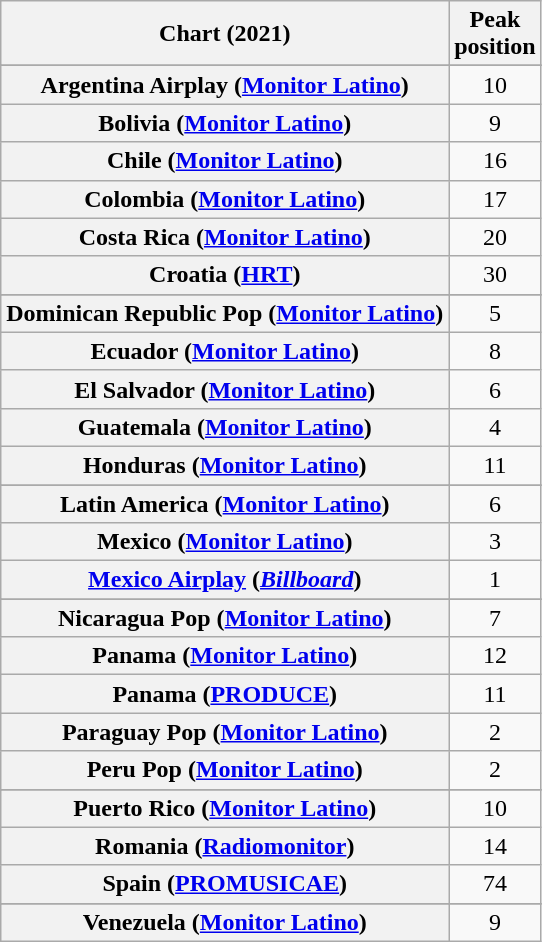<table class="wikitable sortable plainrowheaders" style="text-align:center">
<tr>
<th scope="col">Chart (2021)</th>
<th scope="col">Peak<br>position</th>
</tr>
<tr>
</tr>
<tr>
<th scope="row">Argentina Airplay (<a href='#'>Monitor Latino</a>)</th>
<td>10</td>
</tr>
<tr>
<th scope="row">Bolivia (<a href='#'>Monitor Latino</a>)</th>
<td>9</td>
</tr>
<tr>
<th scope="row">Chile (<a href='#'>Monitor Latino</a>)</th>
<td>16</td>
</tr>
<tr>
<th scope="row">Colombia (<a href='#'>Monitor Latino</a>)</th>
<td>17</td>
</tr>
<tr>
<th scope="row">Costa Rica (<a href='#'>Monitor Latino</a>)</th>
<td>20</td>
</tr>
<tr>
<th scope="row">Croatia (<a href='#'>HRT</a>)</th>
<td>30</td>
</tr>
<tr>
</tr>
<tr>
<th scope="row">Dominican Republic Pop (<a href='#'>Monitor Latino</a>)</th>
<td>5</td>
</tr>
<tr>
<th scope="row">Ecuador (<a href='#'>Monitor Latino</a>)</th>
<td>8</td>
</tr>
<tr>
<th scope="row">El Salvador (<a href='#'>Monitor Latino</a>)</th>
<td>6</td>
</tr>
<tr>
<th scope="row">Guatemala (<a href='#'>Monitor Latino</a>)</th>
<td>4</td>
</tr>
<tr>
<th scope="row">Honduras (<a href='#'>Monitor Latino</a>)</th>
<td>11</td>
</tr>
<tr>
</tr>
<tr>
<th scope="row">Latin America (<a href='#'>Monitor Latino</a>)</th>
<td>6</td>
</tr>
<tr>
<th scope="row">Mexico (<a href='#'>Monitor Latino</a>)</th>
<td>3</td>
</tr>
<tr>
<th scope="row"><a href='#'>Mexico Airplay</a> (<em><a href='#'>Billboard</a></em>)</th>
<td>1</td>
</tr>
<tr>
</tr>
<tr>
</tr>
<tr>
<th scope="row">Nicaragua Pop (<a href='#'>Monitor Latino</a>)</th>
<td>7</td>
</tr>
<tr>
<th scope="row">Panama (<a href='#'>Monitor Latino</a>)</th>
<td>12</td>
</tr>
<tr>
<th scope="row">Panama (<a href='#'>PRODUCE</a>)</th>
<td>11</td>
</tr>
<tr>
<th scope="row">Paraguay Pop (<a href='#'>Monitor Latino</a>)</th>
<td>2</td>
</tr>
<tr>
<th scope="row">Peru Pop (<a href='#'>Monitor Latino</a>)</th>
<td>2</td>
</tr>
<tr>
</tr>
<tr>
<th scope="row">Puerto Rico (<a href='#'>Monitor Latino</a>)</th>
<td>10</td>
</tr>
<tr>
<th scope="row">Romania (<a href='#'>Radiomonitor</a>)</th>
<td>14</td>
</tr>
<tr>
<th scope="row">Spain (<a href='#'>PROMUSICAE</a>)</th>
<td>74</td>
</tr>
<tr>
</tr>
<tr>
</tr>
<tr>
</tr>
<tr>
</tr>
<tr>
</tr>
<tr>
<th scope="row">Venezuela (<a href='#'>Monitor Latino</a>)</th>
<td>9</td>
</tr>
</table>
